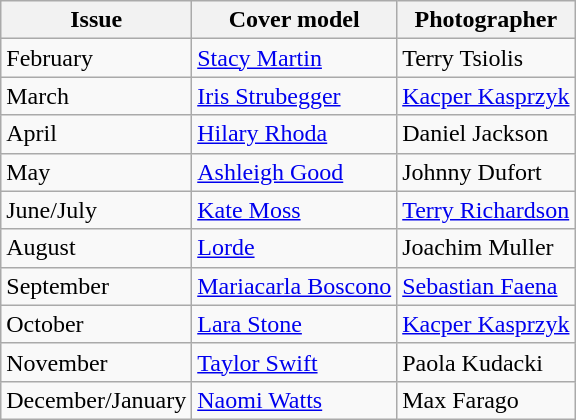<table class="sortable wikitable">
<tr>
<th>Issue</th>
<th>Cover model</th>
<th>Photographer</th>
</tr>
<tr>
<td>February</td>
<td><a href='#'>Stacy Martin</a></td>
<td>Terry Tsiolis</td>
</tr>
<tr>
<td>March</td>
<td><a href='#'>Iris Strubegger</a></td>
<td><a href='#'>Kacper Kasprzyk</a></td>
</tr>
<tr>
<td>April</td>
<td><a href='#'>Hilary Rhoda</a></td>
<td>Daniel Jackson</td>
</tr>
<tr>
<td>May</td>
<td><a href='#'>Ashleigh Good</a></td>
<td>Johnny Dufort</td>
</tr>
<tr>
<td>June/July</td>
<td><a href='#'>Kate Moss</a></td>
<td><a href='#'>Terry Richardson</a></td>
</tr>
<tr>
<td>August</td>
<td><a href='#'>Lorde</a></td>
<td>Joachim Muller</td>
</tr>
<tr>
<td>September</td>
<td><a href='#'>Mariacarla Boscono</a></td>
<td><a href='#'>Sebastian Faena</a></td>
</tr>
<tr>
<td>October</td>
<td><a href='#'>Lara Stone</a></td>
<td><a href='#'>Kacper Kasprzyk</a></td>
</tr>
<tr>
<td>November</td>
<td><a href='#'>Taylor Swift</a></td>
<td>Paola Kudacki</td>
</tr>
<tr>
<td>December/January</td>
<td><a href='#'>Naomi Watts</a></td>
<td>Max Farago</td>
</tr>
</table>
